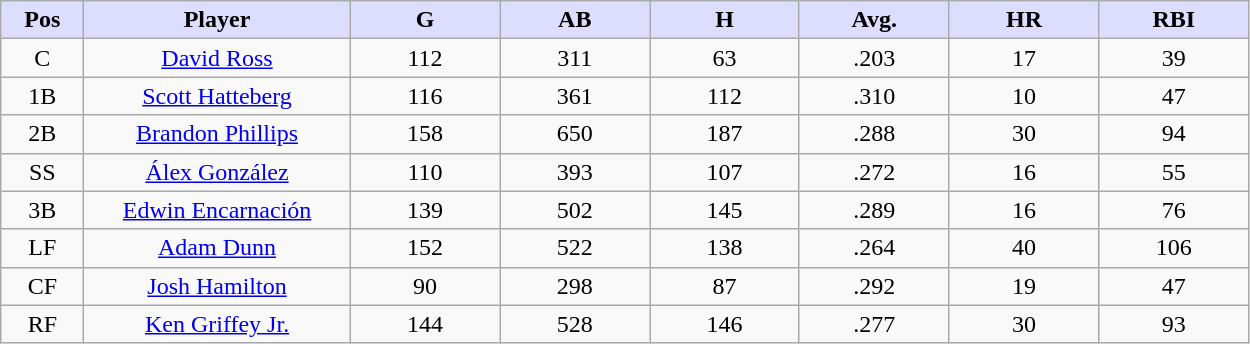<table class="wikitable sortable">
<tr>
<th style="background:#ddf; width:5%;">Pos</th>
<th style="background:#ddf; width:16%;">Player</th>
<th style="background:#ddf; width:9%;">G</th>
<th style="background:#ddf; width:9%;">AB</th>
<th style="background:#ddf; width:9%;">H</th>
<th style="background:#ddf; width:9%;">Avg.</th>
<th style="background:#ddf; width:9%;">HR</th>
<th style="background:#ddf; width:9%;">RBI</th>
</tr>
<tr align=center>
<td>C</td>
<td><a href='#'>David Ross</a></td>
<td>112</td>
<td>311</td>
<td>63</td>
<td>.203</td>
<td>17</td>
<td>39</td>
</tr>
<tr align=center>
<td>1B</td>
<td><a href='#'>Scott Hatteberg</a></td>
<td>116</td>
<td>361</td>
<td>112</td>
<td>.310</td>
<td>10</td>
<td>47</td>
</tr>
<tr align=center>
<td>2B</td>
<td><a href='#'>Brandon Phillips</a></td>
<td>158</td>
<td>650</td>
<td>187</td>
<td>.288</td>
<td>30</td>
<td>94</td>
</tr>
<tr align=center>
<td>SS</td>
<td><a href='#'>Álex González</a></td>
<td>110</td>
<td>393</td>
<td>107</td>
<td>.272</td>
<td>16</td>
<td>55</td>
</tr>
<tr align=center>
<td>3B</td>
<td><a href='#'>Edwin Encarnación</a></td>
<td>139</td>
<td>502</td>
<td>145</td>
<td>.289</td>
<td>16</td>
<td>76</td>
</tr>
<tr align=center>
<td>LF</td>
<td><a href='#'>Adam Dunn</a></td>
<td>152</td>
<td>522</td>
<td>138</td>
<td>.264</td>
<td>40</td>
<td>106</td>
</tr>
<tr align=center>
<td>CF</td>
<td><a href='#'>Josh Hamilton</a></td>
<td>90</td>
<td>298</td>
<td>87</td>
<td>.292</td>
<td>19</td>
<td>47</td>
</tr>
<tr align=center>
<td>RF</td>
<td><a href='#'>Ken Griffey Jr.</a></td>
<td>144</td>
<td>528</td>
<td>146</td>
<td>.277</td>
<td>30</td>
<td>93</td>
</tr>
</table>
